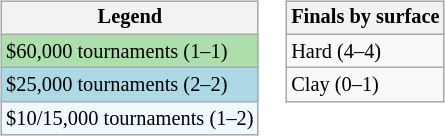<table>
<tr valign=top>
<td><br><table class="wikitable" style=font-size:85%>
<tr>
<th>Legend</th>
</tr>
<tr style="background:#addfad;">
<td>$60,000 tournaments (1–1)</td>
</tr>
<tr style="background:lightblue;">
<td>$25,000 tournaments (2–2)</td>
</tr>
<tr style="background:#f0f8ff;">
<td>$10/15,000 tournaments (1–2)</td>
</tr>
</table>
</td>
<td><br><table class="wikitable" style=font-size:85%>
<tr>
<th>Finals by surface</th>
</tr>
<tr>
<td>Hard (4–4)</td>
</tr>
<tr>
<td>Clay (0–1)</td>
</tr>
</table>
</td>
</tr>
</table>
